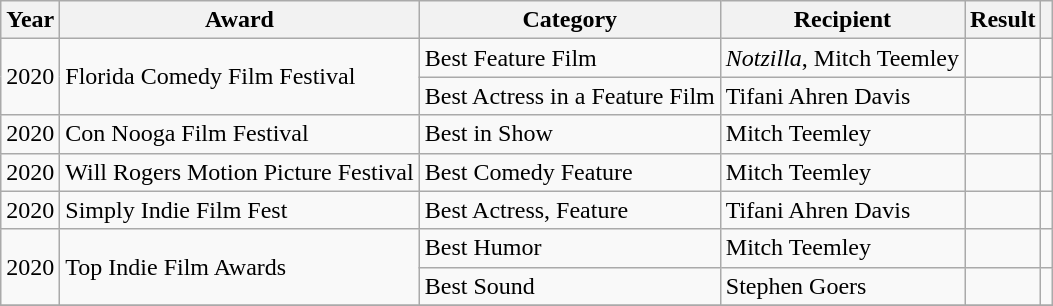<table class="wikitable">
<tr>
<th>Year</th>
<th>Award</th>
<th>Category</th>
<th>Recipient</th>
<th>Result</th>
<th class=unsortable></th>
</tr>
<tr>
<td rowspan=2>2020</td>
<td rowspan=2>Florida Comedy Film Festival</td>
<td>Best Feature Film</td>
<td><em>Notzilla</em>, Mitch Teemley</td>
<td></td>
<td></td>
</tr>
<tr>
<td>Best Actress in a Feature Film</td>
<td>Tifani Ahren Davis</td>
<td></td>
<td></td>
</tr>
<tr>
<td>2020</td>
<td>Con Nooga Film Festival</td>
<td>Best in Show</td>
<td>Mitch Teemley</td>
<td></td>
<td></td>
</tr>
<tr>
<td>2020</td>
<td>Will Rogers Motion Picture Festival</td>
<td>Best Comedy Feature</td>
<td Mitch Teemley>Mitch Teemley</td>
<td></td>
<td></td>
</tr>
<tr>
<td>2020</td>
<td>Simply Indie Film Fest</td>
<td>Best Actress, Feature</td>
<td>Tifani Ahren Davis</td>
<td></td>
<td></td>
</tr>
<tr>
<td rowspan="2">2020</td>
<td rowspan="2">Top Indie Film Awards</td>
<td>Best Humor</td>
<td Mitch Teemley>Mitch Teemley</td>
<td></td>
<td></td>
</tr>
<tr>
<td>Best Sound</td>
<td Stephen Goers>Stephen Goers</td>
<td></td>
<td></td>
</tr>
<tr>
</tr>
</table>
